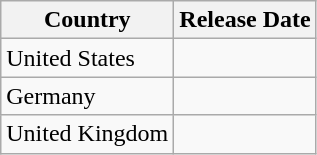<table class="wikitable">
<tr>
<th>Country</th>
<th>Release Date</th>
</tr>
<tr>
<td>United States</td>
<td></td>
</tr>
<tr>
<td>Germany</td>
<td></td>
</tr>
<tr>
<td>United Kingdom</td>
<td></td>
</tr>
</table>
